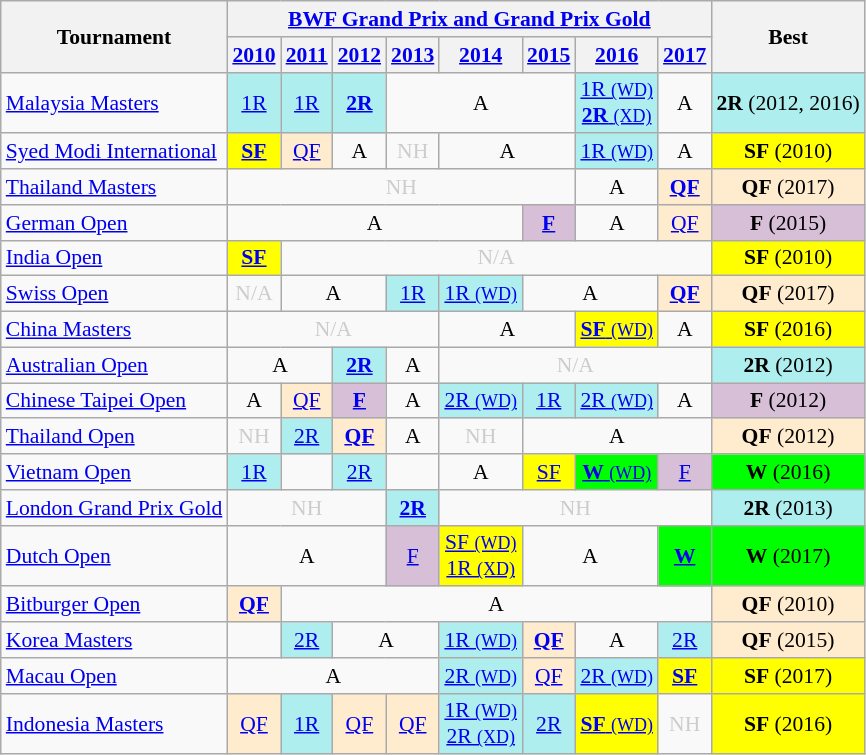<table class="wikitable" style="font-size: 90%; text-align:center">
<tr>
<th rowspan="2">Tournament</th>
<th colspan="8"><strong><a href='#'>BWF Grand Prix and Grand Prix Gold</a></strong></th>
<th rowspan="2">Best</th>
</tr>
<tr>
<th><a href='#'>2010</a></th>
<th><a href='#'>2011</a></th>
<th><a href='#'>2012</a></th>
<th><a href='#'>2013</a></th>
<th><a href='#'>2014</a></th>
<th><a href='#'>2015</a></th>
<th><a href='#'>2016</a></th>
<th><a href='#'>2017</a></th>
</tr>
<tr>
<td align=left><a href='#'>Malaysia Masters</a></td>
<td bgcolor=AFEEEE><a href='#'>1R</a></td>
<td bgcolor=AFEEEE><a href='#'>1R</a></td>
<td bgcolor=AFEEEE><a href='#'><strong>2R</strong></a></td>
<td colspan="3">A</td>
<td bgcolor=AFEEEE><a href='#'>1R <small>(WD)</small></a> <br> <a href='#'><strong>2R</strong> <small>(XD)</small></a></td>
<td>A</td>
<td bgcolor=AFEEEE><strong>2R</strong> (2012, 2016)</td>
</tr>
<tr>
<td align=left><a href='#'>Syed Modi International</a></td>
<td bgcolor=FFFF00><a href='#'><strong>SF</strong></a></td>
<td bgcolor=FFEBCD><a href='#'>QF</a></td>
<td>A</td>
<td style=color:#ccc>NH</td>
<td colspan="2">A</td>
<td bgcolor=AFEEEE><a href='#'>1R <small>(WD)</small></a></td>
<td>A</td>
<td bgcolor=FFFF00><strong>SF</strong> (2010)</td>
</tr>
<tr>
<td align=left><a href='#'>Thailand Masters</a></td>
<td colspan="6" style=color:#ccc>NH</td>
<td>A</td>
<td bgcolor=FFEBCD><a href='#'><strong>QF</strong></a></td>
<td bgcolor=FFEBCD><strong>QF</strong> (2017)</td>
</tr>
<tr>
<td align=left><a href='#'>German Open</a></td>
<td colspan="5">A</td>
<td bgcolor=D8BFD8><a href='#'><strong>F</strong></a></td>
<td>A</td>
<td bgcolor=FFEBCD><a href='#'>QF</a></td>
<td bgcolor=D8BFD8><strong>F</strong> (2015)</td>
</tr>
<tr>
<td align=left><a href='#'>India Open</a></td>
<td bgcolor=FFFF00><a href='#'><strong>SF</strong></a></td>
<td colspan="7" style=color:#ccc>N/A</td>
<td bgcolor=FFFF00><strong>SF</strong> (2010)</td>
</tr>
<tr>
<td align=left><a href='#'>Swiss Open</a></td>
<td style=color:#ccc>N/A</td>
<td colspan="2">A</td>
<td bgcolor=AFEEEE><a href='#'>1R</a></td>
<td bgcolor=AFEEEE><a href='#'>1R <small>(WD)</small></a></td>
<td colspan="2">A</td>
<td bgcolor=FFEBCD><a href='#'><strong>QF</strong></a></td>
<td bgcolor=FFEBCD><strong>QF</strong> (2017)</td>
</tr>
<tr>
<td align=left><a href='#'>China Masters</a></td>
<td colspan="4" style=color:#ccc>N/A</td>
<td colspan="2">A</td>
<td bgcolor=FFFF00><a href='#'><strong>SF</strong> <small>(WD)</small></a></td>
<td>A</td>
<td bgcolor=FFFF00><strong>SF</strong> (2016)</td>
</tr>
<tr>
<td align=left><a href='#'>Australian Open</a></td>
<td colspan="2">A</td>
<td bgcolor=AFEEEE><a href='#'><strong>2R</strong></a></td>
<td>A</td>
<td colspan="4" style=color:#ccc>N/A</td>
<td bgcolor=AFEEEE><strong>2R</strong> (2012)</td>
</tr>
<tr>
<td align=left><a href='#'>Chinese Taipei Open</a></td>
<td>A</td>
<td bgcolor=FFEBCD><a href='#'>QF</a></td>
<td bgcolor=D8BFD8><a href='#'><strong>F</strong></a></td>
<td>A</td>
<td bgcolor=AFEEEE><a href='#'>2R <small>(WD)</small></a></td>
<td bgcolor=AFEEEE><a href='#'>1R</a></td>
<td bgcolor=AFEEEE><a href='#'>2R <small>(WD)</small></a></td>
<td>A</td>
<td bgcolor=D8BFD8><strong>F</strong> (2012)</td>
</tr>
<tr>
<td align=left><a href='#'>Thailand Open</a></td>
<td style=color:#ccc>NH</td>
<td bgcolor=AFEEEE><a href='#'>2R</a></td>
<td bgcolor=FFEBCD><a href='#'><strong>QF</strong></a></td>
<td>A</td>
<td style=color:#ccc>NH</td>
<td colspan="3">A</td>
<td bgcolor=FFEBCD><strong>QF</strong> (2012)</td>
</tr>
<tr>
<td align=left><a href='#'>Vietnam Open</a></td>
<td bgcolor=AFEEEE><a href='#'>1R</a></td>
<td></td>
<td bgcolor=AFEEEE><a href='#'>2R</a></td>
<td></td>
<td>A</td>
<td bgcolor=FFFF00><a href='#'>SF</a></td>
<td bgcolor=00FF00><a href='#'><strong>W</strong> <small>(WD)</small></a></td>
<td bgcolor=D8BFD8><a href='#'>F</a></td>
<td bgcolor=00FF00><strong>W</strong> (2016)</td>
</tr>
<tr>
<td align=left><a href='#'>London Grand Prix Gold</a></td>
<td colspan="3" style=color:#ccc>NH</td>
<td bgcolor=AFEEEE><a href='#'><strong>2R</strong></a></td>
<td colspan="4" style=color:#ccc>NH</td>
<td bgcolor=AFEEEE><strong>2R</strong> (2013)</td>
</tr>
<tr>
<td align=left><a href='#'>Dutch Open</a></td>
<td colspan="3">A</td>
<td bgcolor=D8BFD8><a href='#'>F</a></td>
<td bgcolor=FFFF00><a href='#'>SF <small>(WD)</small></a> <br> <a href='#'>1R <small>(XD)</small></a></td>
<td colspan="2">A</td>
<td bgcolor=00FF00><a href='#'><strong>W</strong></a></td>
<td bgcolor=00FF00><strong>W</strong> (2017)</td>
</tr>
<tr>
<td align=left><a href='#'>Bitburger Open</a></td>
<td bgcolor=FFEBCD><a href='#'><strong>QF</strong></a></td>
<td colspan="7">A</td>
<td bgcolor=FFEBCD><strong>QF</strong> (2010)</td>
</tr>
<tr>
<td align=left><a href='#'>Korea Masters</a></td>
<td></td>
<td bgcolor=AFEEEE><a href='#'>2R</a></td>
<td colspan="2">A</td>
<td bgcolor=AFEEEE><a href='#'>1R <small>(WD)</small></a></td>
<td bgcolor=FFEBCD><a href='#'><strong>QF</strong></a></td>
<td>A</td>
<td bgcolor=AFEEEE><a href='#'>2R</a></td>
<td bgcolor=FFEBCD><strong>QF</strong> (2015)</td>
</tr>
<tr>
<td align=left><a href='#'>Macau Open</a></td>
<td colspan="4">A</td>
<td bgcolor=AFEEEE><a href='#'>2R <small>(WD)</small></a></td>
<td bgcolor=FFEBCD><a href='#'>QF</a></td>
<td bgcolor=AFEEEE><a href='#'>2R <small>(WD)</small></a></td>
<td bgcolor=FFFF00><a href='#'><strong>SF</strong></a></td>
<td bgcolor=FFFF00><strong>SF</strong> (2017)</td>
</tr>
<tr>
<td align=left><a href='#'>Indonesia Masters</a></td>
<td bgcolor=FFEBCD><a href='#'>QF</a></td>
<td bgcolor=AFEEEE><a href='#'>1R</a></td>
<td bgcolor=FFEBCD><a href='#'>QF</a></td>
<td bgcolor=FFEBCD><a href='#'>QF</a></td>
<td bgcolor=AFEEEE><a href='#'>1R <small>(WD)</small></a> <br> <a href='#'>2R <small>(XD)</small></a></td>
<td bgcolor=AFEEEE><a href='#'>2R</a></td>
<td bgcolor=FFFF00><a href='#'><strong>SF</strong> <small>(WD)</small></a></td>
<td style=color:#ccc>NH</td>
<td bgcolor=FFFF00><strong>SF</strong> (2016)</td>
</tr>
</table>
